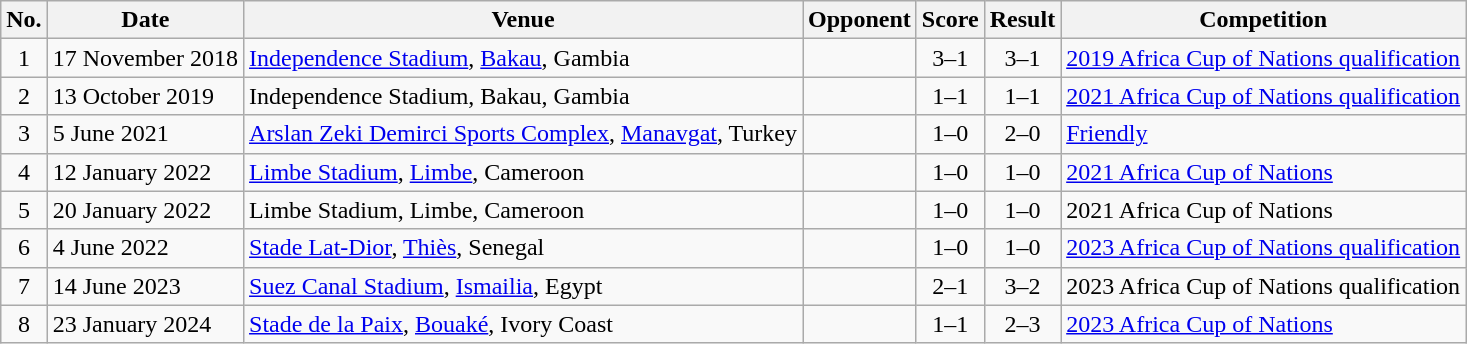<table class="wikitable sortable">
<tr>
<th scope="col">No.</th>
<th scope="col">Date</th>
<th scope="col">Venue</th>
<th scope="col">Opponent</th>
<th scope="col">Score</th>
<th scope="col">Result</th>
<th scope="col">Competition</th>
</tr>
<tr>
<td align="center">1</td>
<td>17 November 2018</td>
<td><a href='#'>Independence Stadium</a>, <a href='#'>Bakau</a>, Gambia</td>
<td></td>
<td align="center">3–1</td>
<td align="center">3–1</td>
<td><a href='#'>2019 Africa Cup of Nations qualification</a></td>
</tr>
<tr>
<td align="center">2</td>
<td>13 October 2019</td>
<td>Independence Stadium, Bakau, Gambia</td>
<td></td>
<td align="center">1–1</td>
<td align="center">1–1<br></td>
<td><a href='#'>2021 Africa Cup of Nations qualification</a></td>
</tr>
<tr>
<td align="center">3</td>
<td>5 June 2021</td>
<td><a href='#'>Arslan Zeki Demirci Sports Complex</a>, <a href='#'>Manavgat</a>, Turkey</td>
<td></td>
<td align="center">1–0</td>
<td align="center">2–0</td>
<td><a href='#'>Friendly</a></td>
</tr>
<tr>
<td align="center">4</td>
<td>12 January 2022</td>
<td><a href='#'>Limbe Stadium</a>, <a href='#'>Limbe</a>, Cameroon</td>
<td></td>
<td align="center">1–0</td>
<td align="center">1–0</td>
<td><a href='#'>2021 Africa Cup of Nations</a></td>
</tr>
<tr>
<td align="center">5</td>
<td>20 January 2022</td>
<td>Limbe Stadium, Limbe, Cameroon</td>
<td></td>
<td align="center">1–0</td>
<td align="center">1–0</td>
<td>2021 Africa Cup of Nations</td>
</tr>
<tr>
<td align="center">6</td>
<td>4 June 2022</td>
<td><a href='#'>Stade Lat-Dior</a>, <a href='#'>Thiès</a>, Senegal</td>
<td></td>
<td align="center">1–0</td>
<td align="center">1–0</td>
<td><a href='#'>2023 Africa Cup of Nations qualification</a></td>
</tr>
<tr>
<td align="center">7</td>
<td>14 June 2023</td>
<td><a href='#'>Suez Canal Stadium</a>, <a href='#'>Ismailia</a>, Egypt</td>
<td></td>
<td align="center">2–1</td>
<td align="center">3–2</td>
<td>2023 Africa Cup of Nations qualification</td>
</tr>
<tr>
<td align="center">8</td>
<td>23 January 2024</td>
<td><a href='#'>Stade de la Paix</a>, <a href='#'>Bouaké</a>, Ivory Coast</td>
<td></td>
<td align="center">1–1</td>
<td align="center">2–3</td>
<td><a href='#'>2023 Africa Cup of Nations</a></td>
</tr>
</table>
